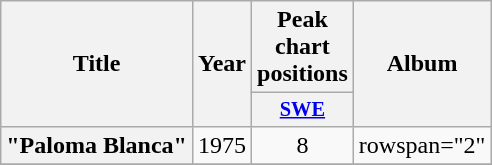<table class="wikitable plainrowheaders" style="text-align:center;">
<tr>
<th scope="col" rowspan="2">Title</th>
<th scope="col" rowspan="2">Year</th>
<th scope="col" colspan="1">Peak chart positions</th>
<th scope="col" rowspan="2">Album</th>
</tr>
<tr>
<th scope="col" style="width:3em;font-size:85%;"><a href='#'>SWE</a></th>
</tr>
<tr>
<th scope="row">"Paloma Blanca"</th>
<td>1975</td>
<td>8</td>
<td>rowspan="2" </td>
</tr>
<tr>
</tr>
</table>
